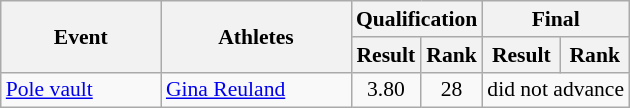<table class="wikitable" border="1" style="font-size:90%">
<tr>
<th rowspan="2" width=100>Event</th>
<th rowspan="2" width=120>Athletes</th>
<th colspan="2">Qualification</th>
<th colspan="2">Final</th>
</tr>
<tr>
<th>Result</th>
<th>Rank</th>
<th>Result</th>
<th>Rank</th>
</tr>
<tr>
<td><a href='#'>Pole vault</a></td>
<td><a href='#'>Gina Reuland</a></td>
<td align=center>3.80</td>
<td align=center>28</td>
<td align=center colspan="2">did not advance</td>
</tr>
</table>
